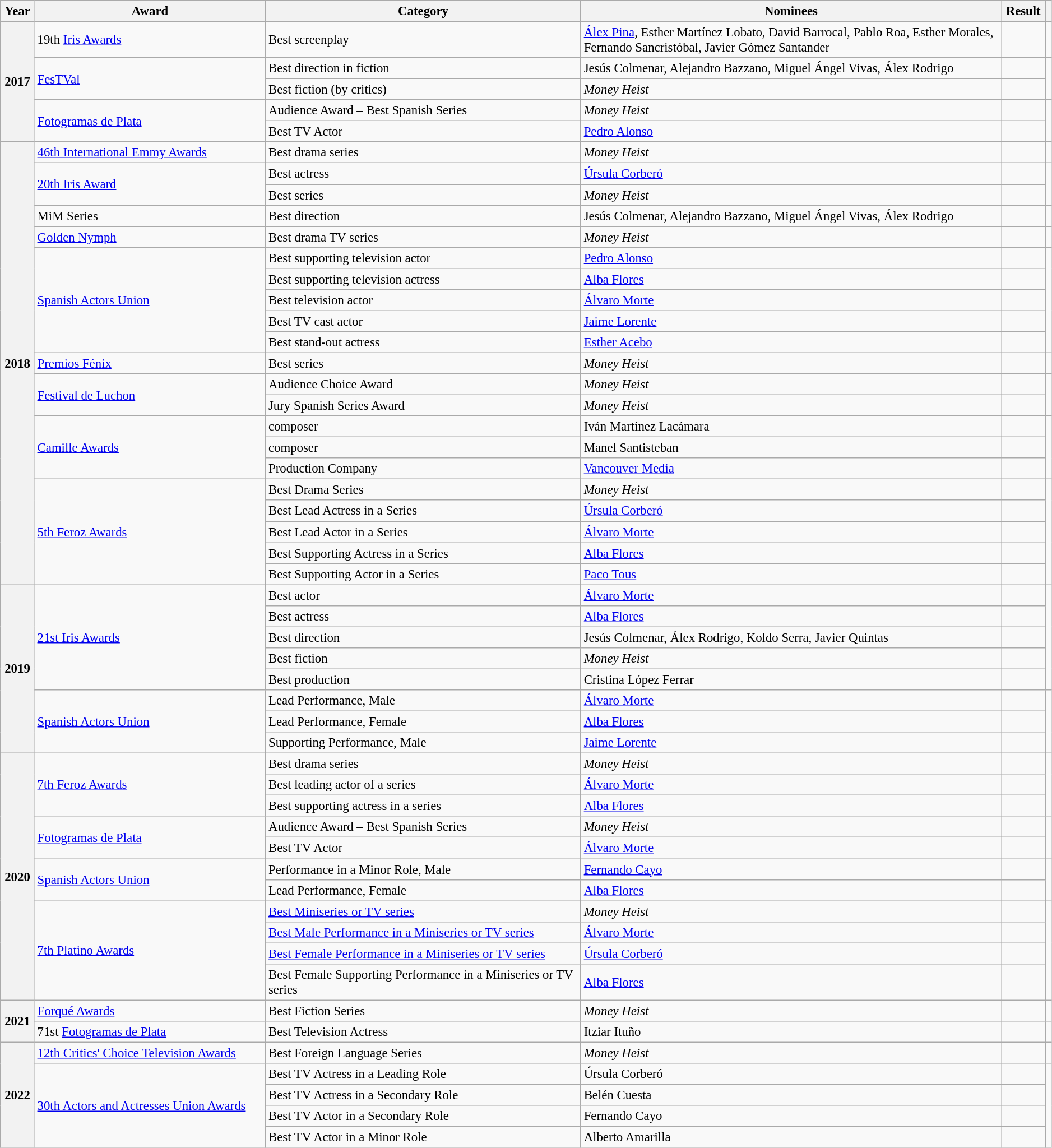<table class="wikitable sortable plainrowheaders" style="font-size:95%; width:99%;">
<tr>
<th>Year</th>
<th>Award</th>
<th style="width:30%;">Category</th>
<th style="width:40%;">Nominees</th>
<th>Result</th>
<th scope="col" class="unsortable"></th>
</tr>
<tr>
<th rowspan="5" align="center">2017</th>
<td rowspan="1">19th <a href='#'>Iris Awards</a></td>
<td>Best screenplay</td>
<td><a href='#'>Álex Pina</a>, Esther Martínez Lobato, David Barrocal, Pablo Roa, Esther Morales, Fernando Sancristóbal, Javier Gómez Santander</td>
<td></td>
<td rowspan="1" style="text-align:center;"></td>
</tr>
<tr>
<td rowspan="2"><a href='#'>FesTVal</a></td>
<td>Best direction in fiction</td>
<td>Jesús Colmenar, Alejandro Bazzano, Miguel Ángel Vivas, Álex Rodrigo</td>
<td></td>
<td rowspan="2" style="text-align:center;"></td>
</tr>
<tr>
<td>Best fiction (by critics)</td>
<td><em>Money Heist</em></td>
<td></td>
</tr>
<tr>
<td rowspan="2"><a href='#'>Fotogramas de Plata</a></td>
<td>Audience Award – Best Spanish Series</td>
<td><em>Money Heist</em></td>
<td></td>
<td rowspan="2" align="center"></td>
</tr>
<tr>
<td>Best TV Actor</td>
<td><a href='#'>Pedro Alonso</a></td>
<td></td>
</tr>
<tr>
<th rowspan="21" align="center">2018</th>
<td rowspan="1"><a href='#'>46th International Emmy Awards</a></td>
<td>Best drama series</td>
<td><em>Money Heist</em></td>
<td></td>
<td rowspan="1" style="text-align:center;"></td>
</tr>
<tr>
<td rowspan="2"><a href='#'>20th Iris Award</a></td>
<td>Best actress</td>
<td><a href='#'>Úrsula Corberó</a></td>
<td></td>
<td rowspan="2" style="text-align:center;"></td>
</tr>
<tr>
<td>Best series</td>
<td><em>Money Heist</em></td>
<td></td>
</tr>
<tr>
<td rowspan="1">MiM Series</td>
<td>Best direction</td>
<td>Jesús Colmenar, Alejandro Bazzano, Miguel Ángel Vivas, Álex Rodrigo</td>
<td></td>
<td rowspan="1" style="text-align:center;"></td>
</tr>
<tr>
<td rowspan="1"><a href='#'>Golden Nymph</a></td>
<td>Best drama TV series</td>
<td><em>Money Heist</em></td>
<td></td>
<td rowspan="1" style="text-align:center;"></td>
</tr>
<tr>
<td rowspan="5"><a href='#'>Spanish Actors Union</a></td>
<td>Best supporting television actor</td>
<td><a href='#'>Pedro Alonso</a></td>
<td></td>
<td rowspan="5" style="text-align:center;"></td>
</tr>
<tr>
<td>Best supporting television actress</td>
<td><a href='#'>Alba Flores</a></td>
<td></td>
</tr>
<tr>
<td>Best television actor</td>
<td><a href='#'>Álvaro Morte</a></td>
<td></td>
</tr>
<tr>
<td>Best TV cast actor</td>
<td><a href='#'>Jaime Lorente</a></td>
<td></td>
</tr>
<tr>
<td>Best stand-out actress</td>
<td><a href='#'>Esther Acebo</a></td>
<td></td>
</tr>
<tr>
<td rowspan="1"><a href='#'>Premios Fénix</a></td>
<td>Best series</td>
<td><em>Money Heist</em></td>
<td></td>
<td rowspan="1" style="text-align:center;"></td>
</tr>
<tr>
<td rowspan="2"><a href='#'>Festival de Luchon</a></td>
<td>Audience Choice Award</td>
<td><em>Money Heist</em></td>
<td></td>
<td rowspan="2" style="text-align:center;"></td>
</tr>
<tr>
<td>Jury Spanish Series Award</td>
<td><em>Money Heist</em></td>
<td></td>
</tr>
<tr>
<td rowspan="3"><a href='#'>Camille Awards</a></td>
<td>composer</td>
<td>Iván Martínez Lacámara</td>
<td></td>
<td rowspan="3" align="center"></td>
</tr>
<tr>
<td>composer</td>
<td>Manel Santisteban</td>
<td></td>
</tr>
<tr>
<td>Production Company</td>
<td><a href='#'>Vancouver Media</a></td>
<td></td>
</tr>
<tr>
<td rowspan="5"><a href='#'>5th Feroz Awards</a></td>
<td>Best Drama Series</td>
<td><em>Money Heist</em></td>
<td></td>
<td rowspan="5" align="center"></td>
</tr>
<tr>
<td>Best Lead Actress in a Series</td>
<td><a href='#'>Úrsula Corberó</a></td>
<td></td>
</tr>
<tr>
<td>Best Lead Actor in a Series</td>
<td><a href='#'>Álvaro Morte</a></td>
<td></td>
</tr>
<tr>
<td>Best Supporting Actress in a Series</td>
<td><a href='#'>Alba Flores</a></td>
<td></td>
</tr>
<tr>
<td>Best Supporting Actor in a Series</td>
<td><a href='#'>Paco Tous</a></td>
<td></td>
</tr>
<tr>
<th rowspan="8" align="center">2019</th>
<td rowspan="5"><a href='#'>21st Iris Awards</a></td>
<td>Best actor</td>
<td><a href='#'>Álvaro Morte</a></td>
<td></td>
<td rowspan="5" style="text-align:center;"></td>
</tr>
<tr>
<td>Best actress</td>
<td><a href='#'>Alba Flores</a></td>
<td></td>
</tr>
<tr>
<td>Best direction</td>
<td>Jesús Colmenar, Álex Rodrigo, Koldo Serra, Javier Quintas</td>
<td></td>
</tr>
<tr>
<td>Best fiction</td>
<td><em>Money Heist</em></td>
<td></td>
</tr>
<tr>
<td>Best production</td>
<td>Cristina López Ferrar</td>
<td></td>
</tr>
<tr>
<td rowspan="3"><a href='#'>Spanish Actors Union</a></td>
<td>Lead Performance, Male</td>
<td><a href='#'>Álvaro Morte</a></td>
<td></td>
<td rowspan="3" align="center"></td>
</tr>
<tr>
<td>Lead Performance, Female</td>
<td><a href='#'>Alba Flores</a></td>
<td></td>
</tr>
<tr>
<td>Supporting Performance, Male</td>
<td><a href='#'>Jaime Lorente</a></td>
<td></td>
</tr>
<tr>
<th rowspan="11" align="center">2020</th>
<td rowspan="3"><a href='#'>7th Feroz Awards</a></td>
<td>Best drama series</td>
<td><em>Money Heist</em></td>
<td></td>
<td rowspan="3" style="text-align:center;"></td>
</tr>
<tr>
<td>Best leading actor of a series</td>
<td><a href='#'>Álvaro Morte</a></td>
<td></td>
</tr>
<tr>
<td>Best supporting actress in a series</td>
<td><a href='#'>Alba Flores</a></td>
<td></td>
</tr>
<tr>
<td rowspan="2"><a href='#'>Fotogramas de Plata</a></td>
<td>Audience Award – Best Spanish Series</td>
<td><em>Money Heist</em></td>
<td></td>
<td rowspan="2" align="center"></td>
</tr>
<tr>
<td>Best TV Actor</td>
<td><a href='#'>Álvaro Morte</a></td>
<td></td>
</tr>
<tr>
<td rowspan="2"><a href='#'>Spanish Actors Union</a></td>
<td>Performance in a Minor Role, Male</td>
<td><a href='#'>Fernando Cayo</a></td>
<td></td>
<td rowspan="2" align="center"></td>
</tr>
<tr>
<td>Lead Performance, Female</td>
<td><a href='#'>Alba Flores</a></td>
<td></td>
</tr>
<tr>
<td rowspan="4"><a href='#'>7th Platino Awards</a></td>
<td><a href='#'>Best Miniseries or TV series</a></td>
<td><em>Money Heist</em></td>
<td></td>
<td rowspan="4" align="center"></td>
</tr>
<tr>
<td><a href='#'>Best Male Performance in a Miniseries or TV series</a></td>
<td><a href='#'>Álvaro Morte</a></td>
<td></td>
</tr>
<tr>
<td><a href='#'>Best Female Performance in a Miniseries or TV series</a></td>
<td><a href='#'>Úrsula Corberó</a></td>
<td></td>
</tr>
<tr>
<td>Best Female Supporting Performance in a Miniseries or TV series</td>
<td><a href='#'>Alba Flores</a></td>
<td></td>
</tr>
<tr>
<th rowspan="2" align="center">2021</th>
<td><a href='#'>Forqué Awards</a></td>
<td>Best Fiction Series</td>
<td><em>Money Heist</em></td>
<td></td>
<td align="center"></td>
</tr>
<tr>
<td>71st <a href='#'>Fotogramas de Plata</a></td>
<td>Best Television Actress</td>
<td>Itziar Ituño</td>
<td></td>
<td align="center"></td>
</tr>
<tr>
<th rowspan="5" align="center">2022</th>
<td><a href='#'>12th Critics' Choice Television Awards</a></td>
<td>Best Foreign Language Series</td>
<td><em>Money Heist</em></td>
<td></td>
<td align="center"></td>
</tr>
<tr>
<td rowspan="4"><a href='#'>30th Actors and Actresses Union Awards</a></td>
<td>Best TV Actress in a Leading Role</td>
<td>Úrsula Corberó</td>
<td></td>
<td rowspan="4" align="center"></td>
</tr>
<tr>
<td>Best TV Actress in a Secondary Role</td>
<td>Belén Cuesta</td>
<td></td>
</tr>
<tr>
<td>Best TV Actor in a Secondary Role</td>
<td>Fernando Cayo</td>
<td></td>
</tr>
<tr>
<td>Best TV Actor in a Minor Role</td>
<td>Alberto Amarilla</td>
<td></td>
</tr>
</table>
